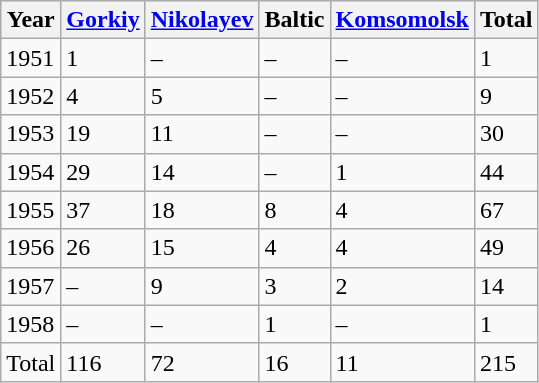<table class="wikitable" border="1">
<tr>
<th>Year</th>
<th><a href='#'>Gorkiy</a></th>
<th><a href='#'>Nikolayev</a></th>
<th>Baltic</th>
<th><a href='#'>Komsomolsk</a></th>
<th>Total</th>
</tr>
<tr>
<td>1951</td>
<td>1</td>
<td>–</td>
<td>–</td>
<td>–</td>
<td>1</td>
</tr>
<tr>
<td>1952</td>
<td>4</td>
<td>5</td>
<td>–</td>
<td>–</td>
<td>9</td>
</tr>
<tr>
<td>1953</td>
<td>19</td>
<td>11</td>
<td>–</td>
<td>–</td>
<td>30</td>
</tr>
<tr>
<td>1954</td>
<td>29</td>
<td>14</td>
<td>–</td>
<td>1</td>
<td>44</td>
</tr>
<tr>
<td>1955</td>
<td>37</td>
<td>18</td>
<td>8</td>
<td>4</td>
<td>67</td>
</tr>
<tr>
<td>1956</td>
<td>26</td>
<td>15</td>
<td>4</td>
<td>4</td>
<td>49</td>
</tr>
<tr>
<td>1957</td>
<td>–</td>
<td>9</td>
<td>3</td>
<td>2</td>
<td>14</td>
</tr>
<tr>
<td>1958</td>
<td>–</td>
<td>–</td>
<td>1</td>
<td>–</td>
<td>1</td>
</tr>
<tr>
<td>Total</td>
<td>116</td>
<td>72</td>
<td>16</td>
<td>11</td>
<td>215</td>
</tr>
</table>
